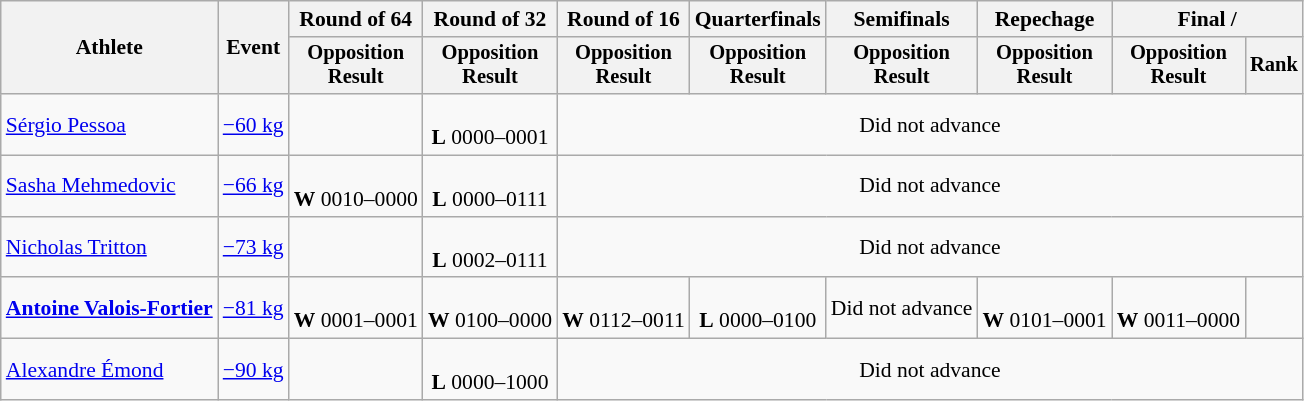<table class="wikitable" style="font-size:90%">
<tr>
<th rowspan=2>Athlete</th>
<th rowspan=2>Event</th>
<th>Round of 64</th>
<th>Round of 32</th>
<th>Round of 16</th>
<th>Quarterfinals</th>
<th>Semifinals</th>
<th>Repechage</th>
<th colspan=2>Final / </th>
</tr>
<tr style="font-size:95%">
<th>Opposition<br>Result</th>
<th>Opposition<br>Result</th>
<th>Opposition<br>Result</th>
<th>Opposition<br>Result</th>
<th>Opposition<br>Result</th>
<th>Opposition<br>Result</th>
<th>Opposition<br>Result</th>
<th>Rank</th>
</tr>
<tr align=center>
<td align=left><a href='#'>Sérgio Pessoa</a></td>
<td align=left><a href='#'>−60 kg</a></td>
<td></td>
<td><br><strong>L</strong> 0000–0001 </td>
<td colspan=6>Did not advance</td>
</tr>
<tr align=center>
<td align=left><a href='#'>Sasha Mehmedovic</a></td>
<td align=left><a href='#'>−66 kg</a></td>
<td><br><strong>W</strong> 0010–0000 </td>
<td><br><strong>L</strong> 0000–0111 </td>
<td colspan=6>Did not advance</td>
</tr>
<tr align=center>
<td align=left><a href='#'>Nicholas Tritton</a></td>
<td align=left><a href='#'>−73 kg</a></td>
<td></td>
<td><br><strong>L</strong> 0002–0111 </td>
<td colspan=6>Did not advance</td>
</tr>
<tr align=center>
<td align=left><strong><a href='#'>Antoine Valois-Fortier</a></strong></td>
<td align=left><a href='#'>−81 kg</a></td>
<td><br><strong>W</strong> 0001–0001 </td>
<td><br><strong>W</strong> 0100–0000 </td>
<td><br><strong>W</strong> 0112–0011 </td>
<td><br><strong>L</strong> 0000–0100 </td>
<td>Did not advance</td>
<td><br><strong>W</strong> 0101–0001 </td>
<td><br><strong>W</strong> 0011–0000 </td>
<td></td>
</tr>
<tr align=center>
<td align=left><a href='#'>Alexandre Émond</a></td>
<td align=left><a href='#'>−90 kg</a></td>
<td></td>
<td><br><strong>L</strong> 0000–1000 </td>
<td colspan=6>Did not advance</td>
</tr>
</table>
